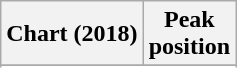<table class="wikitable sortable plainrowheaders" style="text-align:center">
<tr>
<th scope="col">Chart (2018)</th>
<th scope="col">Peak<br> position</th>
</tr>
<tr>
</tr>
<tr>
</tr>
<tr>
</tr>
<tr>
</tr>
<tr>
</tr>
</table>
